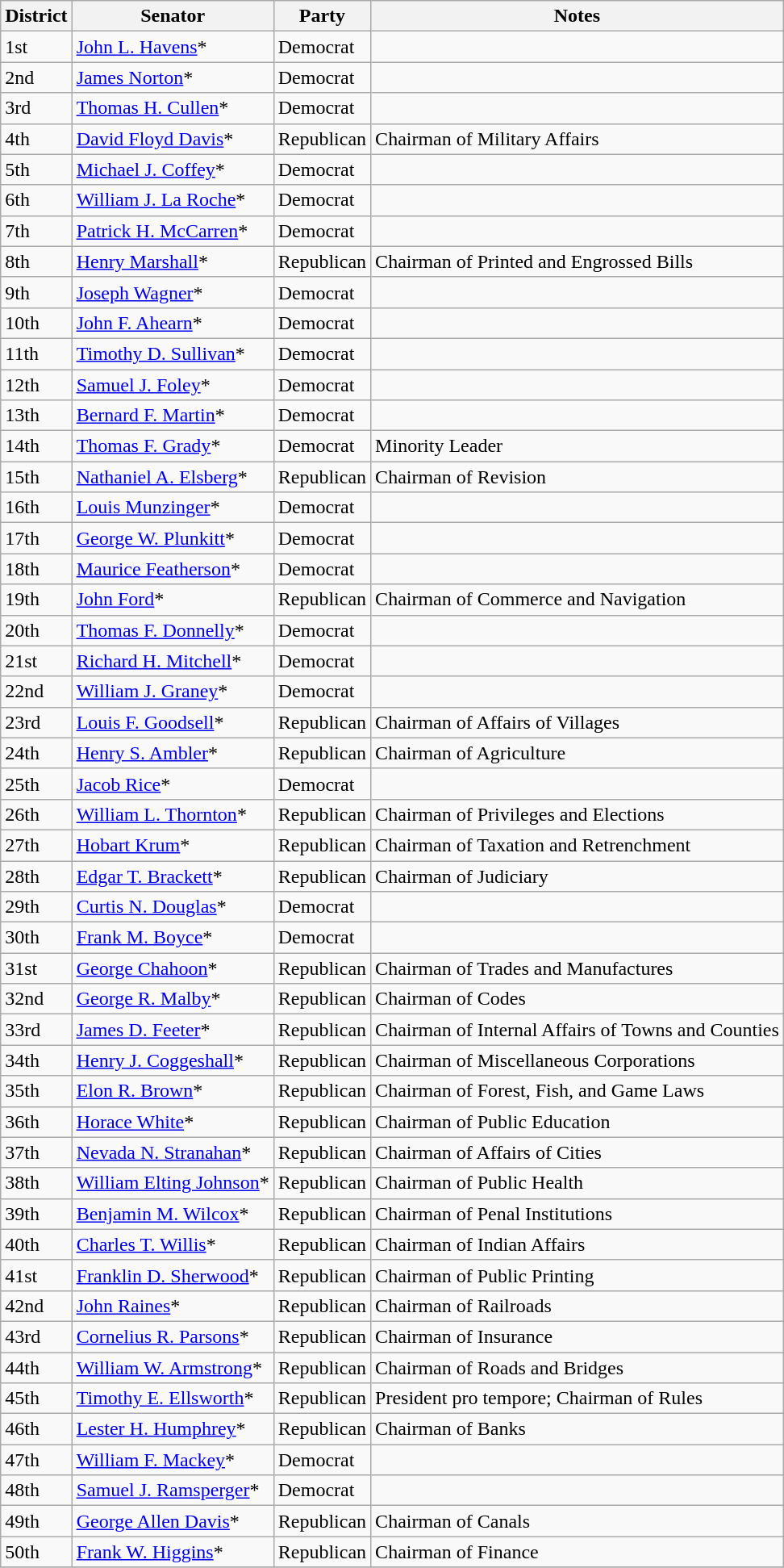<table class=wikitable>
<tr>
<th>District</th>
<th>Senator</th>
<th>Party</th>
<th>Notes</th>
</tr>
<tr>
<td>1st</td>
<td><a href='#'>John L. Havens</a>*</td>
<td>Democrat</td>
<td></td>
</tr>
<tr>
<td>2nd</td>
<td><a href='#'>James Norton</a>*</td>
<td>Democrat</td>
<td></td>
</tr>
<tr>
<td>3rd</td>
<td><a href='#'>Thomas H. Cullen</a>*</td>
<td>Democrat</td>
<td></td>
</tr>
<tr>
<td>4th</td>
<td><a href='#'>David Floyd Davis</a>*</td>
<td>Republican</td>
<td>Chairman of Military Affairs</td>
</tr>
<tr>
<td>5th</td>
<td><a href='#'>Michael J. Coffey</a>*</td>
<td>Democrat</td>
<td></td>
</tr>
<tr>
<td>6th</td>
<td><a href='#'>William J. La Roche</a>*</td>
<td>Democrat</td>
<td></td>
</tr>
<tr>
<td>7th</td>
<td><a href='#'>Patrick H. McCarren</a>*</td>
<td>Democrat</td>
<td></td>
</tr>
<tr>
<td>8th</td>
<td><a href='#'>Henry Marshall</a>*</td>
<td>Republican</td>
<td>Chairman of Printed and Engrossed Bills</td>
</tr>
<tr>
<td>9th</td>
<td><a href='#'>Joseph Wagner</a>*</td>
<td>Democrat</td>
<td></td>
</tr>
<tr>
<td>10th</td>
<td><a href='#'>John F. Ahearn</a>*</td>
<td>Democrat</td>
<td></td>
</tr>
<tr>
<td>11th</td>
<td><a href='#'>Timothy D. Sullivan</a>*</td>
<td>Democrat</td>
<td></td>
</tr>
<tr>
<td>12th</td>
<td><a href='#'>Samuel J. Foley</a>*</td>
<td>Democrat</td>
<td></td>
</tr>
<tr>
<td>13th</td>
<td><a href='#'>Bernard F. Martin</a>*</td>
<td>Democrat</td>
<td></td>
</tr>
<tr>
<td>14th</td>
<td><a href='#'>Thomas F. Grady</a>*</td>
<td>Democrat</td>
<td>Minority Leader</td>
</tr>
<tr>
<td>15th</td>
<td><a href='#'>Nathaniel A. Elsberg</a>*</td>
<td>Republican</td>
<td>Chairman of Revision</td>
</tr>
<tr>
<td>16th</td>
<td><a href='#'>Louis Munzinger</a>*</td>
<td>Democrat</td>
<td></td>
</tr>
<tr>
<td>17th</td>
<td><a href='#'>George W. Plunkitt</a>*</td>
<td>Democrat</td>
<td></td>
</tr>
<tr>
<td>18th</td>
<td><a href='#'>Maurice Featherson</a>*</td>
<td>Democrat</td>
<td></td>
</tr>
<tr>
<td>19th</td>
<td><a href='#'>John Ford</a>*</td>
<td>Republican</td>
<td>Chairman of Commerce and Navigation</td>
</tr>
<tr>
<td>20th</td>
<td><a href='#'>Thomas F. Donnelly</a>*</td>
<td>Democrat</td>
<td></td>
</tr>
<tr>
<td>21st</td>
<td><a href='#'>Richard H. Mitchell</a>*</td>
<td>Democrat</td>
<td></td>
</tr>
<tr>
<td>22nd</td>
<td><a href='#'>William J. Graney</a>*</td>
<td>Democrat</td>
<td></td>
</tr>
<tr>
<td>23rd</td>
<td><a href='#'>Louis F. Goodsell</a>*</td>
<td>Republican</td>
<td>Chairman of Affairs of Villages</td>
</tr>
<tr>
<td>24th</td>
<td><a href='#'>Henry S. Ambler</a>*</td>
<td>Republican</td>
<td>Chairman of Agriculture</td>
</tr>
<tr>
<td>25th</td>
<td><a href='#'>Jacob Rice</a>*</td>
<td>Democrat</td>
<td></td>
</tr>
<tr>
<td>26th</td>
<td><a href='#'>William L. Thornton</a>*</td>
<td>Republican</td>
<td>Chairman of Privileges and Elections</td>
</tr>
<tr>
<td>27th</td>
<td><a href='#'>Hobart Krum</a>*</td>
<td>Republican</td>
<td>Chairman of Taxation and Retrenchment</td>
</tr>
<tr>
<td>28th</td>
<td><a href='#'>Edgar T. Brackett</a>*</td>
<td>Republican</td>
<td>Chairman of Judiciary</td>
</tr>
<tr>
<td>29th</td>
<td><a href='#'>Curtis N. Douglas</a>*</td>
<td>Democrat</td>
<td></td>
</tr>
<tr>
<td>30th</td>
<td><a href='#'>Frank M. Boyce</a>*</td>
<td>Democrat</td>
<td></td>
</tr>
<tr>
<td>31st</td>
<td><a href='#'>George Chahoon</a>*</td>
<td>Republican</td>
<td>Chairman of Trades and Manufactures</td>
</tr>
<tr>
<td>32nd</td>
<td><a href='#'>George R. Malby</a>*</td>
<td>Republican</td>
<td>Chairman of Codes</td>
</tr>
<tr>
<td>33rd</td>
<td><a href='#'>James D. Feeter</a>*</td>
<td>Republican</td>
<td>Chairman of Internal Affairs of Towns and Counties</td>
</tr>
<tr>
<td>34th</td>
<td><a href='#'>Henry J. Coggeshall</a>*</td>
<td>Republican</td>
<td>Chairman of Miscellaneous Corporations</td>
</tr>
<tr>
<td>35th</td>
<td><a href='#'>Elon R. Brown</a>*</td>
<td>Republican</td>
<td>Chairman of Forest, Fish, and Game Laws</td>
</tr>
<tr>
<td>36th</td>
<td><a href='#'>Horace White</a>*</td>
<td>Republican</td>
<td>Chairman of Public Education</td>
</tr>
<tr>
<td>37th</td>
<td><a href='#'>Nevada N. Stranahan</a>*</td>
<td>Republican</td>
<td>Chairman of Affairs of Cities</td>
</tr>
<tr>
<td>38th</td>
<td><a href='#'>William Elting Johnson</a>*</td>
<td>Republican</td>
<td>Chairman of Public Health</td>
</tr>
<tr>
<td>39th</td>
<td><a href='#'>Benjamin M. Wilcox</a>*</td>
<td>Republican</td>
<td>Chairman of Penal Institutions</td>
</tr>
<tr>
<td>40th</td>
<td><a href='#'>Charles T. Willis</a>*</td>
<td>Republican</td>
<td>Chairman of Indian Affairs</td>
</tr>
<tr>
<td>41st</td>
<td><a href='#'>Franklin D. Sherwood</a>*</td>
<td>Republican</td>
<td>Chairman of Public Printing</td>
</tr>
<tr>
<td>42nd</td>
<td><a href='#'>John Raines</a>*</td>
<td>Republican</td>
<td>Chairman of Railroads</td>
</tr>
<tr>
<td>43rd</td>
<td><a href='#'>Cornelius R. Parsons</a>*</td>
<td>Republican</td>
<td>Chairman of Insurance</td>
</tr>
<tr>
<td>44th</td>
<td><a href='#'>William W. Armstrong</a>*</td>
<td>Republican</td>
<td>Chairman of Roads and Bridges</td>
</tr>
<tr>
<td>45th</td>
<td><a href='#'>Timothy E. Ellsworth</a>*</td>
<td>Republican</td>
<td>President pro tempore; Chairman of Rules</td>
</tr>
<tr>
<td>46th</td>
<td><a href='#'>Lester H. Humphrey</a>*</td>
<td>Republican</td>
<td>Chairman of Banks</td>
</tr>
<tr>
<td>47th</td>
<td><a href='#'>William F. Mackey</a>*</td>
<td>Democrat</td>
<td></td>
</tr>
<tr>
<td>48th</td>
<td><a href='#'>Samuel J. Ramsperger</a>*</td>
<td>Democrat</td>
<td></td>
</tr>
<tr>
<td>49th</td>
<td><a href='#'>George Allen Davis</a>*</td>
<td>Republican</td>
<td>Chairman of Canals</td>
</tr>
<tr>
<td>50th</td>
<td><a href='#'>Frank W. Higgins</a>*</td>
<td>Republican</td>
<td>Chairman of Finance</td>
</tr>
<tr>
</tr>
</table>
